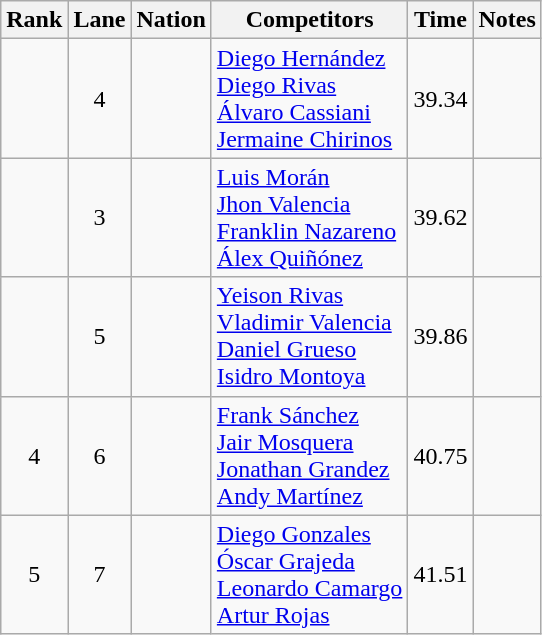<table class="wikitable sortable" style="text-align:center">
<tr>
<th>Rank</th>
<th>Lane</th>
<th>Nation</th>
<th>Competitors</th>
<th>Time</th>
<th>Notes</th>
</tr>
<tr>
<td></td>
<td>4</td>
<td align=left></td>
<td align=left><a href='#'>Diego Hernández</a><br><a href='#'>Diego Rivas</a><br><a href='#'>Álvaro Cassiani</a><br><a href='#'>Jermaine Chirinos</a></td>
<td>39.34</td>
<td></td>
</tr>
<tr>
<td></td>
<td>3</td>
<td align=left></td>
<td align=left><a href='#'>Luis Morán</a><br><a href='#'>Jhon Valencia</a><br><a href='#'>Franklin Nazareno</a><br><a href='#'>Álex Quiñónez</a></td>
<td>39.62</td>
<td></td>
</tr>
<tr>
<td></td>
<td>5</td>
<td align=left></td>
<td align=left><a href='#'>Yeison Rivas</a><br><a href='#'>Vladimir Valencia</a><br><a href='#'>Daniel Grueso</a><br><a href='#'>Isidro Montoya</a></td>
<td>39.86</td>
<td></td>
</tr>
<tr>
<td>4</td>
<td>6</td>
<td align=left></td>
<td align=left><a href='#'>Frank Sánchez</a><br><a href='#'>Jair Mosquera</a><br><a href='#'>Jonathan Grandez</a><br><a href='#'>Andy Martínez</a></td>
<td>40.75</td>
<td></td>
</tr>
<tr>
<td>5</td>
<td>7</td>
<td align=left></td>
<td align=left><a href='#'>Diego Gonzales</a><br><a href='#'>Óscar Grajeda</a><br><a href='#'>Leonardo Camargo</a><br><a href='#'>Artur Rojas</a></td>
<td>41.51</td>
<td></td>
</tr>
</table>
